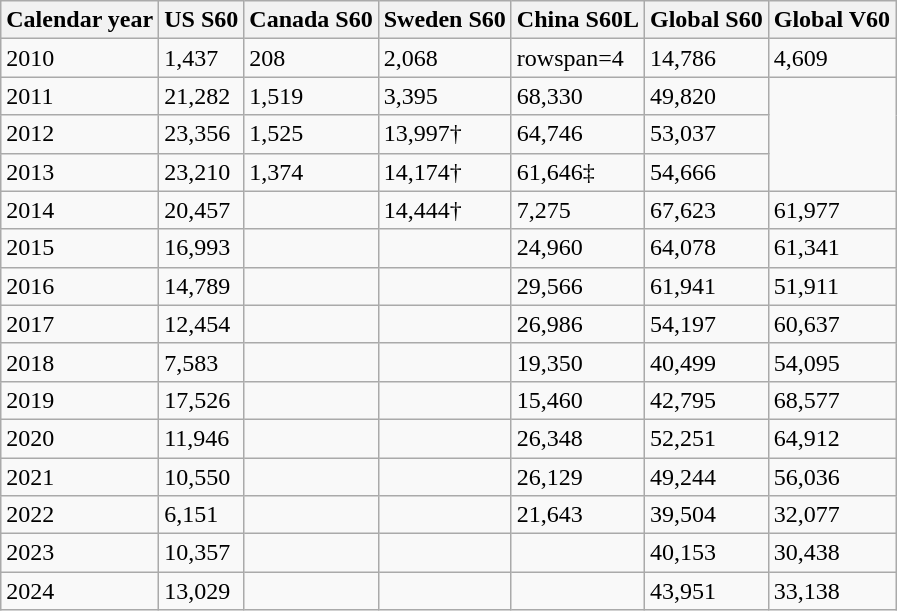<table class="wikitable">
<tr>
<th>Calendar year</th>
<th>US S60</th>
<th>Canada S60</th>
<th>Sweden S60</th>
<th>China S60L</th>
<th>Global S60</th>
<th>Global V60</th>
</tr>
<tr>
<td>2010</td>
<td>1,437</td>
<td>208</td>
<td>2,068</td>
<td>rowspan=4 </td>
<td>14,786</td>
<td>4,609</td>
</tr>
<tr>
<td>2011</td>
<td>21,282</td>
<td>1,519</td>
<td>3,395</td>
<td>68,330</td>
<td>49,820</td>
</tr>
<tr>
<td>2012</td>
<td>23,356</td>
<td>1,525</td>
<td>13,997†</td>
<td>64,746</td>
<td>53,037</td>
</tr>
<tr>
<td>2013</td>
<td>23,210</td>
<td>1,374</td>
<td>14,174†</td>
<td>61,646‡</td>
<td>54,666</td>
</tr>
<tr>
<td>2014</td>
<td>20,457</td>
<td></td>
<td>14,444†</td>
<td>7,275</td>
<td>67,623</td>
<td>61,977</td>
</tr>
<tr>
<td>2015</td>
<td>16,993</td>
<td></td>
<td></td>
<td>24,960</td>
<td>64,078</td>
<td>61,341</td>
</tr>
<tr>
<td>2016</td>
<td>14,789</td>
<td></td>
<td></td>
<td>29,566</td>
<td>61,941</td>
<td>51,911</td>
</tr>
<tr>
<td>2017</td>
<td>12,454</td>
<td></td>
<td></td>
<td>26,986</td>
<td>54,197</td>
<td>60,637</td>
</tr>
<tr>
<td>2018</td>
<td>7,583</td>
<td></td>
<td></td>
<td>19,350</td>
<td>40,499</td>
<td>54,095</td>
</tr>
<tr>
<td>2019</td>
<td>17,526</td>
<td></td>
<td></td>
<td>15,460</td>
<td>42,795</td>
<td>68,577</td>
</tr>
<tr>
<td>2020</td>
<td>11,946</td>
<td></td>
<td></td>
<td>26,348</td>
<td>52,251</td>
<td>64,912</td>
</tr>
<tr>
<td>2021</td>
<td>10,550</td>
<td></td>
<td></td>
<td>26,129</td>
<td>49,244</td>
<td>56,036</td>
</tr>
<tr>
<td>2022</td>
<td>6,151</td>
<td></td>
<td></td>
<td>21,643</td>
<td>39,504</td>
<td>32,077</td>
</tr>
<tr>
<td>2023</td>
<td>10,357</td>
<td></td>
<td></td>
<td></td>
<td>40,153</td>
<td>30,438</td>
</tr>
<tr>
<td>2024</td>
<td>13,029</td>
<td></td>
<td></td>
<td></td>
<td>43,951</td>
<td>33,138</td>
</tr>
</table>
